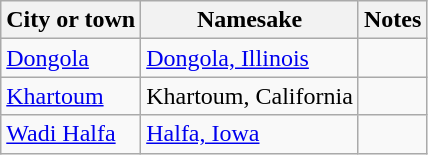<table class="wikitable">
<tr>
<th>City or town</th>
<th>Namesake</th>
<th>Notes</th>
</tr>
<tr>
<td><a href='#'>Dongola</a></td>
<td><a href='#'>Dongola, Illinois</a></td>
<td></td>
</tr>
<tr>
<td><a href='#'>Khartoum</a></td>
<td>Khartoum, California</td>
<td></td>
</tr>
<tr>
<td><a href='#'>Wadi Halfa</a></td>
<td><a href='#'>Halfa, Iowa</a></td>
<td></td>
</tr>
</table>
